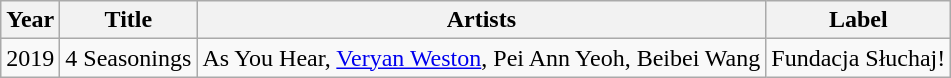<table class="wikitable">
<tr>
<th>Year</th>
<th>Title</th>
<th>Artists</th>
<th>Label</th>
</tr>
<tr>
<td>2019</td>
<td>4 Seasonings</td>
<td>As You Hear, <a href='#'>Veryan Weston</a>, Pei Ann Yeoh, Beibei Wang</td>
<td>Fundacja Słuchaj!</td>
</tr>
</table>
